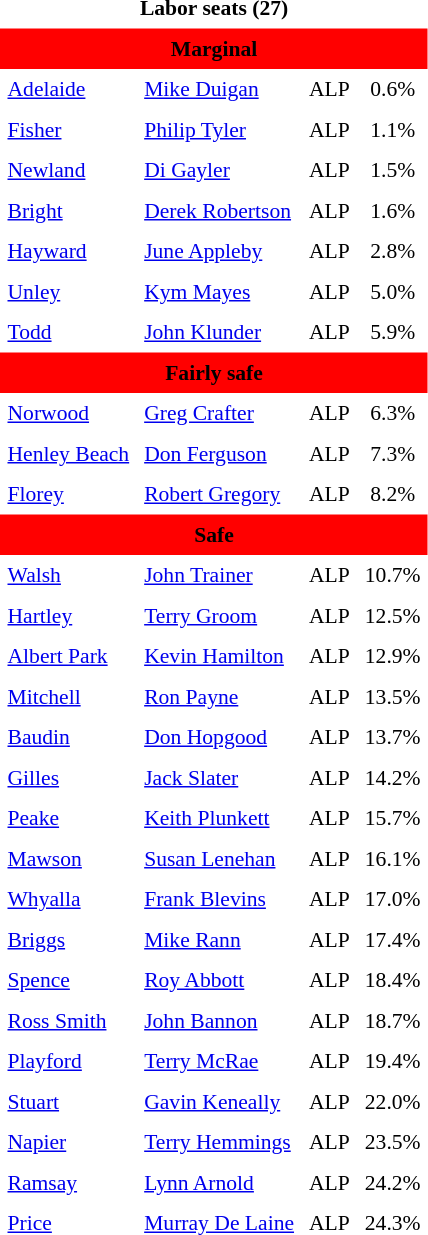<table class="toccolours" cellpadding="5" cellspacing="0" style="float:left; margin-right:.5em; margin-top:.4em; font-size:90%;">
<tr>
<td COLSPAN=4 align="center"><strong>Labor seats (27)</strong></td>
</tr>
<tr>
<td colspan="4"  style="text-align:center; background:red;"><span><strong>Marginal</strong></span></td>
</tr>
<tr>
<td align="left"><a href='#'>Adelaide</a></td>
<td align="left"><a href='#'>Mike Duigan</a></td>
<td align="left">ALP</td>
<td align="center">0.6%</td>
</tr>
<tr>
<td align="left"><a href='#'>Fisher</a></td>
<td align="left"><a href='#'>Philip Tyler</a></td>
<td align="left">ALP</td>
<td align="center">1.1%</td>
</tr>
<tr>
<td align="left"><a href='#'>Newland</a></td>
<td align="left"><a href='#'>Di Gayler</a></td>
<td align="left">ALP</td>
<td align="center">1.5%</td>
</tr>
<tr>
<td align="left"><a href='#'>Bright</a></td>
<td align="left"><a href='#'>Derek Robertson</a></td>
<td align="left">ALP</td>
<td align="center">1.6%</td>
</tr>
<tr>
<td align="left"><a href='#'>Hayward</a></td>
<td align="left"><a href='#'>June Appleby</a></td>
<td align="left">ALP</td>
<td align="center">2.8%</td>
</tr>
<tr>
<td align="left"><a href='#'>Unley</a></td>
<td align="left"><a href='#'>Kym Mayes</a></td>
<td align="left">ALP</td>
<td align="center">5.0%</td>
</tr>
<tr>
<td align="left"><a href='#'>Todd</a></td>
<td align="left"><a href='#'>John Klunder</a></td>
<td align="left">ALP</td>
<td align="center">5.9%</td>
</tr>
<tr>
<td colspan="4"  style="text-align:center; background:red;"><span><strong>Fairly safe</strong></span></td>
</tr>
<tr>
<td align="left"><a href='#'>Norwood</a></td>
<td align="left"><a href='#'>Greg Crafter</a></td>
<td align="left">ALP</td>
<td align="center">6.3%</td>
</tr>
<tr>
<td align="left"><a href='#'>Henley Beach</a></td>
<td align="left"><a href='#'>Don Ferguson</a></td>
<td align="left">ALP</td>
<td align="center">7.3%</td>
</tr>
<tr>
<td align="left"><a href='#'>Florey</a></td>
<td align="left"><a href='#'>Robert Gregory</a></td>
<td align="left">ALP</td>
<td align="center">8.2%</td>
</tr>
<tr>
<td colspan="4"  style="text-align:center; background:red;"><span><strong>Safe</strong></span></td>
</tr>
<tr>
<td align="left"><a href='#'>Walsh</a></td>
<td align="left"><a href='#'>John Trainer</a></td>
<td align="left">ALP</td>
<td align="center">10.7%</td>
</tr>
<tr>
<td align="left"><a href='#'>Hartley</a></td>
<td align="left"><a href='#'>Terry Groom</a></td>
<td align="left">ALP</td>
<td align="center">12.5%</td>
</tr>
<tr>
<td align="left"><a href='#'>Albert Park</a></td>
<td align="left"><a href='#'>Kevin Hamilton</a></td>
<td align="left">ALP</td>
<td align="center">12.9%</td>
</tr>
<tr>
<td align="left"><a href='#'>Mitchell</a></td>
<td align="left"><a href='#'>Ron Payne</a></td>
<td align="left">ALP</td>
<td align="center">13.5%</td>
</tr>
<tr>
<td align="left"><a href='#'>Baudin</a></td>
<td align="left"><a href='#'>Don Hopgood</a></td>
<td align="left">ALP</td>
<td align="center">13.7%</td>
</tr>
<tr>
<td align="left"><a href='#'>Gilles</a></td>
<td align="left"><a href='#'>Jack Slater</a></td>
<td align="left">ALP</td>
<td align="center">14.2%</td>
</tr>
<tr>
<td align="left"><a href='#'>Peake</a></td>
<td align="left"><a href='#'>Keith Plunkett</a></td>
<td align="left">ALP</td>
<td align="center">15.7%</td>
</tr>
<tr>
<td align="left"><a href='#'>Mawson</a></td>
<td align="left"><a href='#'>Susan Lenehan</a></td>
<td align="left">ALP</td>
<td align="center">16.1%</td>
</tr>
<tr>
<td align="left"><a href='#'>Whyalla</a></td>
<td align="left"><a href='#'>Frank Blevins</a></td>
<td align="left">ALP</td>
<td align="center">17.0%</td>
</tr>
<tr>
<td align="left"><a href='#'>Briggs</a></td>
<td align="left"><a href='#'>Mike Rann</a></td>
<td align="left">ALP</td>
<td align="center">17.4%</td>
</tr>
<tr>
<td align="left"><a href='#'>Spence</a></td>
<td align="left"><a href='#'>Roy Abbott</a></td>
<td align="left">ALP</td>
<td align="center">18.4%</td>
</tr>
<tr>
<td align="left"><a href='#'>Ross Smith</a></td>
<td align="left"><a href='#'>John Bannon</a></td>
<td align="left">ALP</td>
<td align="center">18.7%</td>
</tr>
<tr>
<td align="left"><a href='#'>Playford</a></td>
<td align="left"><a href='#'>Terry McRae</a></td>
<td align="left">ALP</td>
<td align="center">19.4%</td>
</tr>
<tr>
<td align="left"><a href='#'>Stuart</a></td>
<td align="left"><a href='#'>Gavin Keneally</a></td>
<td align="left">ALP</td>
<td align="center">22.0%</td>
</tr>
<tr>
<td align="left"><a href='#'>Napier</a></td>
<td align="left"><a href='#'>Terry Hemmings</a></td>
<td align="left">ALP</td>
<td align="center">23.5%</td>
</tr>
<tr>
<td align="left"><a href='#'>Ramsay</a></td>
<td align="left"><a href='#'>Lynn Arnold</a></td>
<td align="left">ALP</td>
<td align="center">24.2%</td>
</tr>
<tr>
<td align="left"><a href='#'>Price</a></td>
<td align="left"><a href='#'>Murray De Laine</a></td>
<td align="left">ALP</td>
<td align="center">24.3%</td>
</tr>
<tr>
</tr>
</table>
